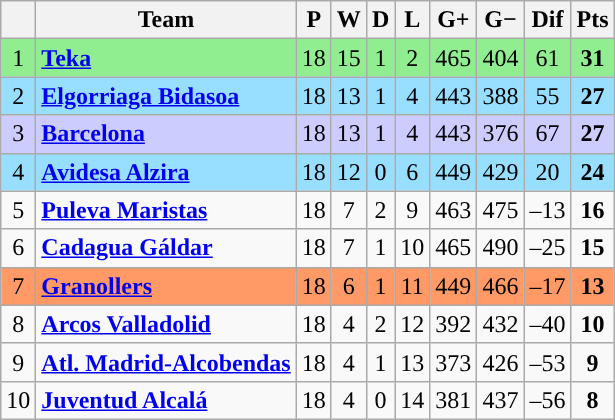<table class="wikitable sortable" style="text-align: center;">
<tr>
<th align="center"></th>
<th align="center">Team</th>
<th align="center">P</th>
<th align="center">W</th>
<th align="center">D</th>
<th align="center">L</th>
<th align="center">G+</th>
<th align="center">G−</th>
<th align="center">Dif</th>
<th align="center">Pts</th>
</tr>
<tr style="background: #90EE90;">
<td>1</td>
<td align="left"><strong><a href='#'>Teka</a></strong></td>
<td>18</td>
<td>15</td>
<td>1</td>
<td>2</td>
<td>465</td>
<td>404</td>
<td>61</td>
<td><strong>31</strong></td>
</tr>
<tr style="background: #97DEFF;">
<td>2</td>
<td align="left"><strong><a href='#'>Elgorriaga Bidasoa</a></strong></td>
<td>18</td>
<td>13</td>
<td>1</td>
<td>4</td>
<td>443</td>
<td>388</td>
<td>55</td>
<td><strong>27</strong></td>
</tr>
<tr style="background: #ccccff;">
<td>3</td>
<td align="left"><strong><a href='#'>Barcelona</a></strong></td>
<td>18</td>
<td>13</td>
<td>1</td>
<td>4</td>
<td>443</td>
<td>376</td>
<td>67</td>
<td><strong>27</strong></td>
</tr>
<tr style="background: #97DEFF;">
<td>4</td>
<td align="left"><strong><a href='#'>Avidesa Alzira</a></strong></td>
<td>18</td>
<td>12</td>
<td>0</td>
<td>6</td>
<td>449</td>
<td>429</td>
<td>20</td>
<td><strong>24</strong></td>
</tr>
<tr style="background:">
<td>5</td>
<td align="left"><strong><a href='#'>Puleva Maristas</a></strong></td>
<td>18</td>
<td>7</td>
<td>2</td>
<td>9</td>
<td>463</td>
<td>475</td>
<td>–13</td>
<td><strong>16</strong></td>
</tr>
<tr style="background:">
<td>6</td>
<td align="left"><strong><a href='#'>Cadagua Gáldar</a></strong></td>
<td>18</td>
<td>7</td>
<td>1</td>
<td>10</td>
<td>465</td>
<td>490</td>
<td>–25</td>
<td><strong>15</strong></td>
</tr>
<tr style="background: #FF9966;">
<td>7</td>
<td align="left"><strong><a href='#'>Granollers</a></strong></td>
<td>18</td>
<td>6</td>
<td>1</td>
<td>11</td>
<td>449</td>
<td>466</td>
<td>–17</td>
<td><strong>13</strong></td>
</tr>
<tr style="background:">
<td>8</td>
<td align="left"><strong><a href='#'>Arcos Valladolid</a></strong></td>
<td>18</td>
<td>4</td>
<td>2</td>
<td>12</td>
<td>392</td>
<td>432</td>
<td>–40</td>
<td><strong>10</strong></td>
</tr>
<tr style="background:">
<td>9</td>
<td align="left"><strong><a href='#'>Atl. Madrid-Alcobendas</a></strong></td>
<td>18</td>
<td>4</td>
<td>1</td>
<td>13</td>
<td>373</td>
<td>426</td>
<td>–53</td>
<td><strong>9</strong></td>
</tr>
<tr style="background:">
<td>10</td>
<td align="left"><strong><a href='#'>Juventud Alcalá</a></strong></td>
<td>18</td>
<td>4</td>
<td>0</td>
<td>14</td>
<td>381</td>
<td>437</td>
<td>–56</td>
<td><strong>8</strong></td>
</tr>
</table>
